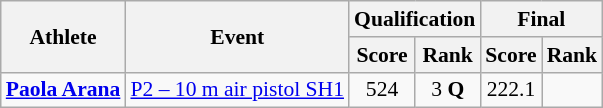<table class=wikitable style="font-size:90%">
<tr>
<th rowspan="2">Athlete</th>
<th rowspan="2">Event</th>
<th colspan="2">Qualification</th>
<th colspan="2">Final</th>
</tr>
<tr>
<th>Score</th>
<th>Rank</th>
<th>Score</th>
<th>Rank</th>
</tr>
<tr align=center>
<td align=left><strong><a href='#'>Paola Arana</a></strong></td>
<td align=left><a href='#'>P2 – 10 m air pistol SH1</a></td>
<td>524</td>
<td>3 <strong>Q</strong></td>
<td>222.1</td>
<td></td>
</tr>
</table>
